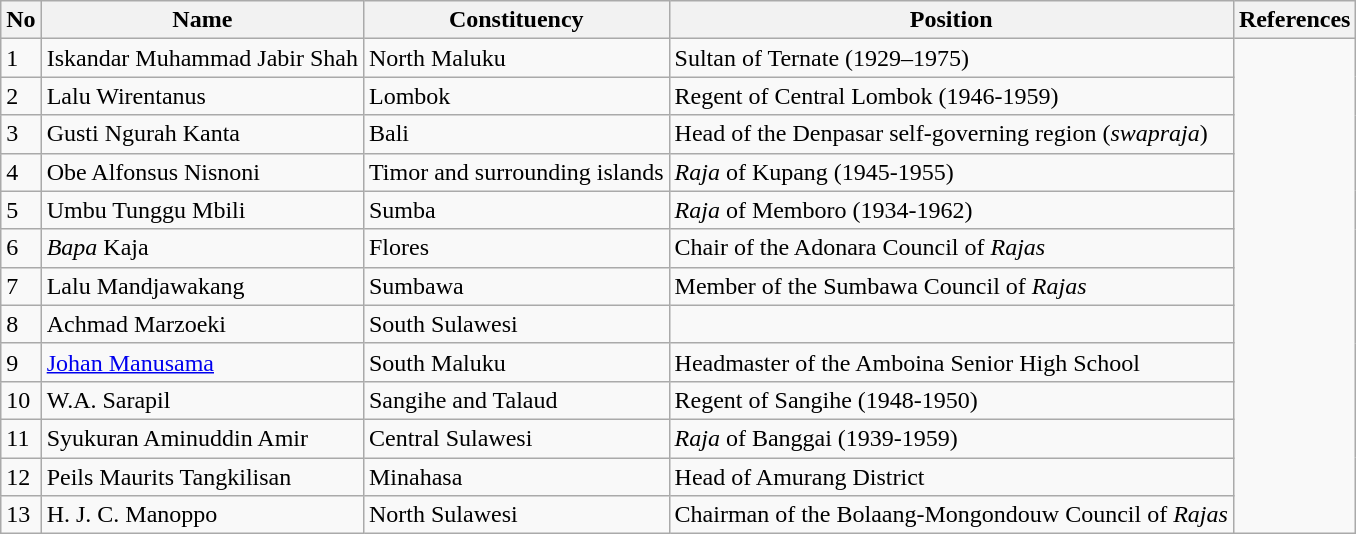<table class="wikitable">
<tr>
<th>No</th>
<th>Name</th>
<th>Constituency</th>
<th>Position</th>
<th>References</th>
</tr>
<tr>
<td>1</td>
<td>Iskandar Muhammad Jabir Shah</td>
<td>North Maluku</td>
<td>Sultan of Ternate (1929–1975)</td>
<td rowspan="13"></td>
</tr>
<tr>
<td>2</td>
<td>Lalu Wirentanus</td>
<td>Lombok</td>
<td>Regent of Central Lombok (1946-1959)</td>
</tr>
<tr>
<td>3</td>
<td>Gusti Ngurah Kanta</td>
<td>Bali</td>
<td>Head of the Denpasar self-governing region (<em>swapraja</em>)</td>
</tr>
<tr>
<td>4</td>
<td>Obe Alfonsus Nisnoni</td>
<td>Timor and surrounding islands</td>
<td><em>Raja</em> of Kupang (1945-1955)</td>
</tr>
<tr>
<td>5</td>
<td>Umbu Tunggu Mbili</td>
<td>Sumba</td>
<td><em>Raja</em> of Memboro (1934-1962)</td>
</tr>
<tr>
<td>6</td>
<td><em>Bapa</em> Kaja</td>
<td>Flores</td>
<td>Chair of the Adonara Council of <em>Rajas</em></td>
</tr>
<tr>
<td>7</td>
<td>Lalu Mandjawakang</td>
<td>Sumbawa</td>
<td>Member of the Sumbawa Council of <em>Rajas</em></td>
</tr>
<tr>
<td>8</td>
<td>Achmad Marzoeki</td>
<td>South Sulawesi</td>
<td></td>
</tr>
<tr>
<td>9</td>
<td><a href='#'>Johan Manusama</a></td>
<td>South Maluku</td>
<td>Headmaster of the Amboina Senior High School</td>
</tr>
<tr>
<td>10</td>
<td>W.A. Sarapil</td>
<td>Sangihe and Talaud</td>
<td>Regent of Sangihe (1948-1950)</td>
</tr>
<tr>
<td>11</td>
<td>Syukuran Aminuddin Amir</td>
<td>Central Sulawesi</td>
<td><em>Raja</em> of Banggai (1939-1959)</td>
</tr>
<tr>
<td>12</td>
<td>Peils Maurits Tangkilisan</td>
<td>Minahasa</td>
<td>Head of Amurang District</td>
</tr>
<tr>
<td>13</td>
<td>H. J. C. Manoppo</td>
<td>North Sulawesi</td>
<td>Chairman of the Bolaang-Mongondouw Council of <em>Rajas</em></td>
</tr>
</table>
